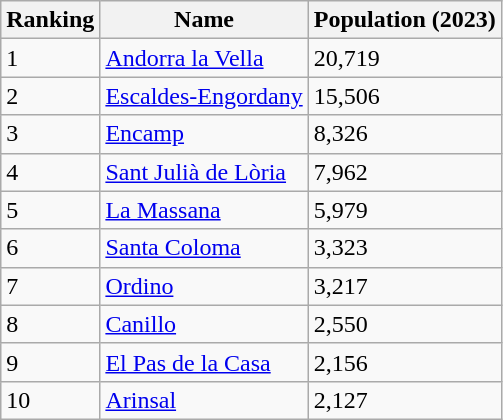<table class="wikitable">
<tr>
<th>Ranking</th>
<th>Name</th>
<th>Population (2023)</th>
</tr>
<tr>
<td>1</td>
<td><a href='#'>Andorra la Vella</a></td>
<td>20,719</td>
</tr>
<tr>
<td>2</td>
<td><a href='#'>Escaldes-Engordany</a></td>
<td>15,506</td>
</tr>
<tr>
<td>3</td>
<td><a href='#'>Encamp</a></td>
<td>8,326</td>
</tr>
<tr>
<td>4</td>
<td><a href='#'>Sant Julià de Lòria</a></td>
<td>7,962</td>
</tr>
<tr>
<td>5</td>
<td><a href='#'>La Massana</a></td>
<td>5,979</td>
</tr>
<tr>
<td>6</td>
<td><a href='#'>Santa Coloma</a></td>
<td>3,323</td>
</tr>
<tr>
<td>7</td>
<td><a href='#'>Ordino</a></td>
<td>3,217</td>
</tr>
<tr>
<td>8</td>
<td><a href='#'>Canillo</a></td>
<td>2,550</td>
</tr>
<tr>
<td>9</td>
<td><a href='#'>El Pas de la Casa</a></td>
<td>2,156</td>
</tr>
<tr>
<td>10</td>
<td><a href='#'>Arinsal</a></td>
<td>2,127</td>
</tr>
</table>
